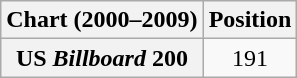<table class="wikitable plainrowheaders">
<tr>
<th>Chart (2000–2009)</th>
<th>Position</th>
</tr>
<tr>
<th scope="row">US <em>Billboard</em> 200</th>
<td style="text-align:center;">191</td>
</tr>
</table>
